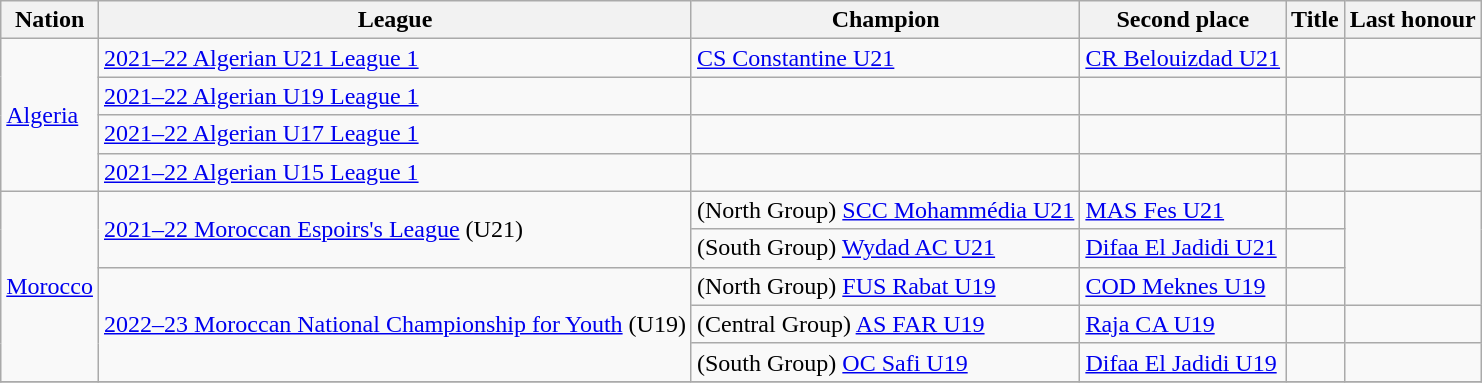<table class="wikitable sortable">
<tr>
<th>Nation</th>
<th>League</th>
<th>Champion</th>
<th>Second place</th>
<th data-sort-type="number">Title</th>
<th>Last honour</th>
</tr>
<tr>
<td rowspan=4> <a href='#'>Algeria</a></td>
<td><a href='#'>2021–22 Algerian U21 League 1</a></td>
<td><a href='#'>CS Constantine U21</a></td>
<td><a href='#'>CR Belouizdad U21</a></td>
<td></td>
<td></td>
</tr>
<tr>
<td><a href='#'>2021–22 Algerian U19 League 1</a></td>
<td></td>
<td></td>
<td></td>
<td></td>
</tr>
<tr>
<td><a href='#'>2021–22 Algerian U17 League 1</a></td>
<td></td>
<td></td>
<td></td>
<td></td>
</tr>
<tr>
<td><a href='#'>2021–22 Algerian U15 League 1</a></td>
<td></td>
<td></td>
<td></td>
<td></td>
</tr>
<tr>
<td rowspan=5> <a href='#'>Morocco</a></td>
<td rowspan=2><a href='#'>2021–22 Moroccan Espoirs's League</a> (U21)</td>
<td>(North Group) <a href='#'>SCC Mohammédia U21</a></td>
<td><a href='#'>MAS Fes U21</a></td>
<td></td>
</tr>
<tr>
<td>(South Group) <a href='#'>Wydad AC U21</a></td>
<td><a href='#'>Difaa El Jadidi U21</a></td>
<td></td>
</tr>
<tr>
<td rowspan=3><a href='#'>2022–23 Moroccan National Championship for Youth</a> (U19)</td>
<td>(North Group) <a href='#'>FUS Rabat U19</a></td>
<td><a href='#'>COD Meknes U19</a></td>
<td></td>
</tr>
<tr>
<td>(Central Group) <a href='#'>AS FAR U19</a></td>
<td><a href='#'>Raja CA U19</a></td>
<td></td>
<td></td>
</tr>
<tr>
<td>(South Group) <a href='#'>OC Safi U19</a></td>
<td><a href='#'>Difaa El Jadidi U19</a></td>
<td></td>
<td></td>
</tr>
<tr>
</tr>
</table>
